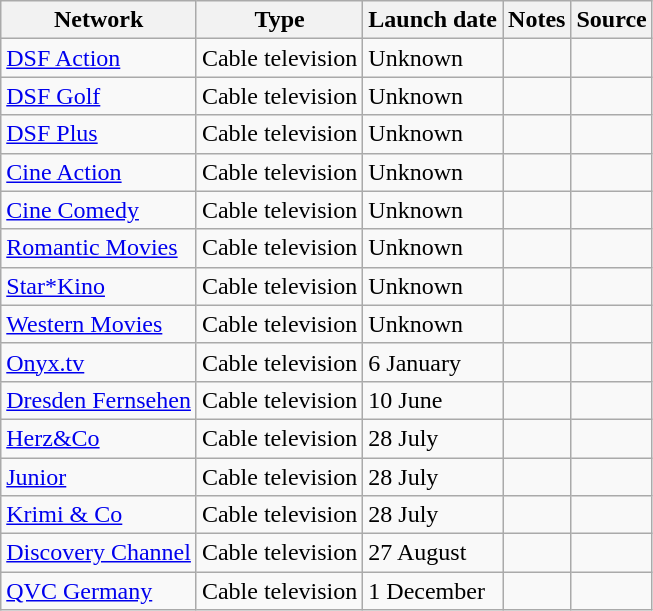<table class="wikitable sortable">
<tr>
<th>Network</th>
<th>Type</th>
<th>Launch date</th>
<th>Notes</th>
<th>Source</th>
</tr>
<tr>
<td><a href='#'>DSF Action</a></td>
<td>Cable television</td>
<td>Unknown</td>
<td></td>
<td></td>
</tr>
<tr>
<td><a href='#'>DSF Golf</a></td>
<td>Cable television</td>
<td>Unknown</td>
<td></td>
<td></td>
</tr>
<tr>
<td><a href='#'>DSF Plus</a></td>
<td>Cable television</td>
<td>Unknown</td>
<td></td>
<td></td>
</tr>
<tr>
<td><a href='#'>Cine Action</a></td>
<td>Cable television</td>
<td>Unknown</td>
<td></td>
<td></td>
</tr>
<tr>
<td><a href='#'>Cine Comedy</a></td>
<td>Cable television</td>
<td>Unknown</td>
<td></td>
<td></td>
</tr>
<tr>
<td><a href='#'>Romantic Movies</a></td>
<td>Cable television</td>
<td>Unknown</td>
<td></td>
<td></td>
</tr>
<tr>
<td><a href='#'>Star*Kino</a></td>
<td>Cable television</td>
<td>Unknown</td>
<td></td>
<td></td>
</tr>
<tr>
<td><a href='#'>Western Movies</a></td>
<td>Cable television</td>
<td>Unknown</td>
<td></td>
<td></td>
</tr>
<tr>
<td><a href='#'>Onyx.tv</a></td>
<td>Cable television</td>
<td>6 January</td>
<td></td>
<td></td>
</tr>
<tr>
<td><a href='#'>Dresden Fernsehen</a></td>
<td>Cable television</td>
<td>10 June</td>
<td></td>
<td></td>
</tr>
<tr>
<td><a href='#'>Herz&Co</a></td>
<td>Cable television</td>
<td>28 July</td>
<td></td>
<td></td>
</tr>
<tr>
<td><a href='#'>Junior</a></td>
<td>Cable television</td>
<td>28 July</td>
<td></td>
<td></td>
</tr>
<tr>
<td><a href='#'>Krimi & Co</a></td>
<td>Cable television</td>
<td>28 July</td>
<td></td>
<td></td>
</tr>
<tr>
<td><a href='#'>Discovery Channel</a></td>
<td>Cable television</td>
<td>27 August</td>
<td></td>
<td></td>
</tr>
<tr>
<td><a href='#'>QVC Germany</a></td>
<td>Cable television</td>
<td>1 December</td>
<td></td>
<td></td>
</tr>
</table>
